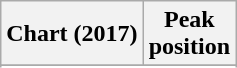<table class="wikitable sortable plainrowheaders" style="text-align:center">
<tr>
<th scope="col">Chart (2017)</th>
<th scope="col">Peak<br>position</th>
</tr>
<tr>
</tr>
<tr>
</tr>
<tr>
</tr>
<tr>
</tr>
</table>
